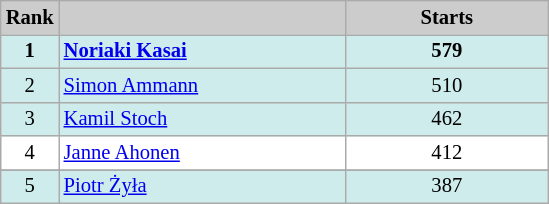<table class="wikitable plainrowheaders" style="background:#fff; font-size:86%; line-height:16px; border:grey solid 1px; border-collapse:collapse;">
<tr style="background:#ccc; text-align:center;">
<th style="background:#ccc;">Rank</th>
<th style="background:#ccc;" width="185"></th>
<th style="background:#ccc;" width="128">Starts</th>
</tr>
<tr bgcolor=#CFECEC>
<td align=center><strong>1</strong></td>
<td> <strong><a href='#'>Noriaki Kasai</a></strong></td>
<td align=center><strong>579</strong></td>
</tr>
<tr bgcolor=#CFECEC>
<td align=center>2</td>
<td> <a href='#'>Simon Ammann</a></td>
<td align=center>510</td>
</tr>
<tr bgcolor=#CFECEC>
<td align=center>3</td>
<td> <a href='#'>Kamil Stoch</a></td>
<td align=center>462</td>
</tr>
<tr>
<td align=center>4</td>
<td> <a href='#'>Janne Ahonen</a></td>
<td align=center>412</td>
</tr>
<tr>
</tr>
<tr bgcolor=#CFECEC>
<td align=center>5</td>
<td> <a href='#'>Piotr Żyła</a></td>
<td align=center>387</td>
</tr>
</table>
